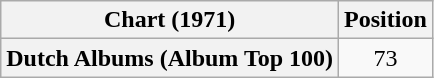<table class="wikitable plainrowheaders" style="text-align:center">
<tr>
<th scope="col">Chart (1971)</th>
<th scope="col">Position</th>
</tr>
<tr>
<th scope="row">Dutch Albums (Album Top 100)</th>
<td>73</td>
</tr>
</table>
